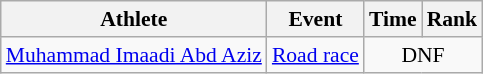<table class=wikitable style="font-size:90%">
<tr>
<th>Athlete</th>
<th>Event</th>
<th>Time</th>
<th>Rank</th>
</tr>
<tr>
<td><a href='#'>Muhammad Imaadi Abd Aziz</a></td>
<td><a href='#'>Road race</a></td>
<td colspan=2 align=center>DNF</td>
</tr>
</table>
